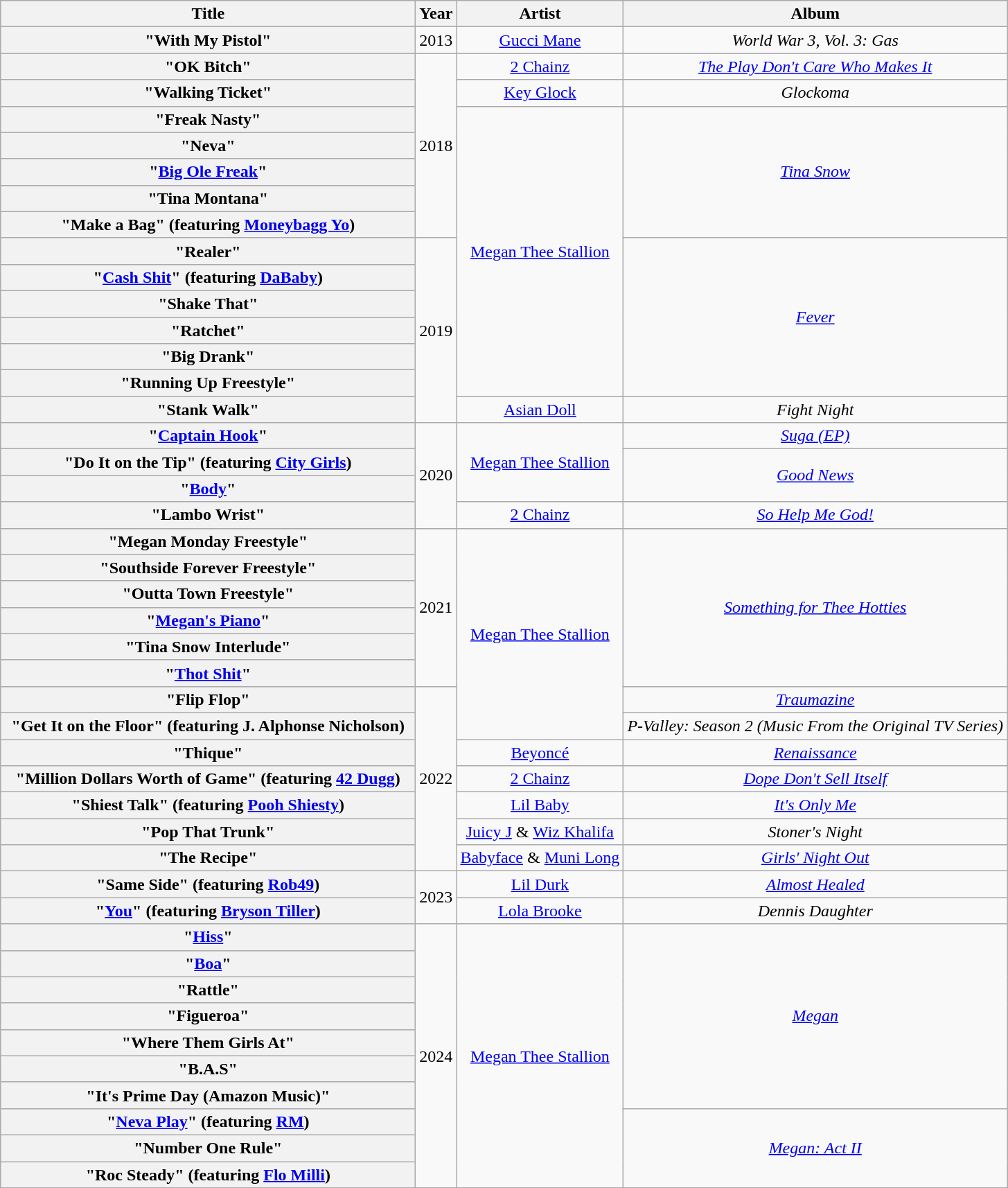<table class="wikitable plainrowheaders" style="text-align:center;">
<tr>
<th scope="col" style="width:24.5em;">Title</th>
<th scope="col">Year</th>
<th scope="col">Artist</th>
<th scope="col">Album</th>
</tr>
<tr>
<th scope="row">"With My Pistol"</th>
<td>2013</td>
<td><a href='#'>Gucci Mane</a></td>
<td><em>World War 3, Vol. 3: Gas</em></td>
</tr>
<tr>
<th scope="row">"OK Bitch"</th>
<td rowspan="7">2018</td>
<td><a href='#'>2 Chainz</a></td>
<td><em><a href='#'>The Play Don't Care Who Makes It</a></em></td>
</tr>
<tr>
<th scope="row">"Walking Ticket"</th>
<td><a href='#'>Key Glock</a></td>
<td><em>Glockoma</em></td>
</tr>
<tr>
<th scope="row">"Freak Nasty"</th>
<td rowspan="11"><a href='#'>Megan Thee Stallion</a></td>
<td rowspan="5"><em><a href='#'>Tina Snow</a></em></td>
</tr>
<tr>
<th scope="row">"Neva"</th>
</tr>
<tr>
<th scope="row">"<a href='#'>Big Ole Freak</a>"</th>
</tr>
<tr>
<th scope="row">"Tina Montana"</th>
</tr>
<tr>
<th scope="row">"Make a Bag" (featuring <a href='#'>Moneybagg Yo</a>)</th>
</tr>
<tr>
<th scope="row">"Realer"</th>
<td rowspan="7">2019</td>
<td rowspan="6"><em><a href='#'>Fever</a></em></td>
</tr>
<tr>
<th scope="row">"<a href='#'>Cash Shit</a>" (featuring <a href='#'>DaBaby</a>)</th>
</tr>
<tr>
<th scope="row">"Shake That"</th>
</tr>
<tr>
<th scope="row">"Ratchet"</th>
</tr>
<tr>
<th scope="row">"Big Drank"</th>
</tr>
<tr>
<th scope="row">"Running Up Freestyle"</th>
</tr>
<tr>
<th scope="row">"Stank Walk"</th>
<td><a href='#'>Asian Doll</a></td>
<td><em>Fight Night</em></td>
</tr>
<tr>
<th scope="row">"<a href='#'>Captain Hook</a>"</th>
<td rowspan="4">2020</td>
<td rowspan="3"><a href='#'>Megan Thee Stallion</a></td>
<td><em><a href='#'>Suga (EP)</a></em></td>
</tr>
<tr>
<th scope="row">"Do It on the Tip" (featuring <a href='#'>City Girls</a>)</th>
<td rowspan="2"><em><a href='#'>Good News</a></em></td>
</tr>
<tr>
<th scope="row">"<a href='#'>Body</a>"</th>
</tr>
<tr>
<th scope="row">"Lambo Wrist"</th>
<td><a href='#'>2 Chainz</a></td>
<td><em><a href='#'>So Help Me God!</a></em></td>
</tr>
<tr>
<th scope="row">"Megan Monday Freestyle"</th>
<td rowspan="6">2021</td>
<td rowspan="8"><a href='#'>Megan Thee Stallion</a></td>
<td rowspan="6"><em><a href='#'>Something for Thee Hotties</a></em></td>
</tr>
<tr>
<th scope="row">"Southside Forever Freestyle"</th>
</tr>
<tr>
<th scope="row">"Outta Town Freestyle"</th>
</tr>
<tr>
<th scope="row">"<a href='#'>Megan's Piano</a>"</th>
</tr>
<tr>
<th scope="row">"Tina Snow Interlude"</th>
</tr>
<tr>
<th scope="row">"<a href='#'>Thot Shit</a>"</th>
</tr>
<tr>
<th scope="row">"Flip Flop"</th>
<td rowspan="7">2022</td>
<td><em><a href='#'>Traumazine</a></em></td>
</tr>
<tr>
<th scope="row">"Get It on the Floor" (featuring J. Alphonse Nicholson)</th>
<td><em>P-Valley: Season 2 (Music From the Original TV Series)</em></td>
</tr>
<tr>
<th scope="row">"Thique"</th>
<td><a href='#'>Beyoncé</a></td>
<td><em><a href='#'>Renaissance</a></em></td>
</tr>
<tr>
<th scope="row">"Million Dollars Worth of Game" (featuring <a href='#'>42 Dugg</a>)</th>
<td><a href='#'>2 Chainz</a></td>
<td><em><a href='#'>Dope Don't Sell Itself</a></em></td>
</tr>
<tr>
<th scope="row">"Shiest Talk" (featuring <a href='#'>Pooh Shiesty</a>)</th>
<td><a href='#'>Lil Baby</a></td>
<td><em><a href='#'>It's Only Me</a></em></td>
</tr>
<tr>
<th scope="row">"Pop That Trunk"</th>
<td><a href='#'>Juicy J</a> & <a href='#'>Wiz Khalifa</a></td>
<td><em>Stoner's Night</em></td>
</tr>
<tr>
<th scope="row">"The Recipe"</th>
<td><a href='#'>Babyface</a> & <a href='#'>Muni Long</a></td>
<td><em><a href='#'>Girls' Night Out</a></em></td>
</tr>
<tr>
<th scope="row">"Same Side" (featuring <a href='#'>Rob49</a>)</th>
<td rowspan="2">2023</td>
<td><a href='#'>Lil Durk</a></td>
<td><em><a href='#'>Almost Healed</a></em></td>
</tr>
<tr>
<th scope="row">"<a href='#'>You</a>" (featuring <a href='#'>Bryson Tiller</a>)</th>
<td><a href='#'>Lola Brooke</a></td>
<td><em>Dennis Daughter</em></td>
</tr>
<tr>
<th scope="row">"<a href='#'>Hiss</a>"</th>
<td rowspan="10">2024</td>
<td rowspan="10"><a href='#'>Megan Thee Stallion</a></td>
<td rowspan="7"><em><a href='#'>Megan</a></em></td>
</tr>
<tr>
<th scope="row">"<a href='#'>Boa</a>"</th>
</tr>
<tr>
<th scope="row">"Rattle"</th>
</tr>
<tr>
<th scope="row">"Figueroa"</th>
</tr>
<tr>
<th scope="row">"Where Them Girls At"</th>
</tr>
<tr>
<th scope="row">"B.A.S"</th>
</tr>
<tr>
<th scope="row">"It's Prime Day (Amazon Music)"</th>
</tr>
<tr>
<th scope="row">"<a href='#'>Neva Play</a>" (featuring <a href='#'>RM</a>)</th>
<td rowspan="3"><em><a href='#'>Megan: Act II</a></em></td>
</tr>
<tr>
<th scope="row">"Number One Rule"</th>
</tr>
<tr>
<th scope="row">"Roc Steady" (featuring <a href='#'>Flo Milli</a>)</th>
</tr>
<tr>
</tr>
</table>
